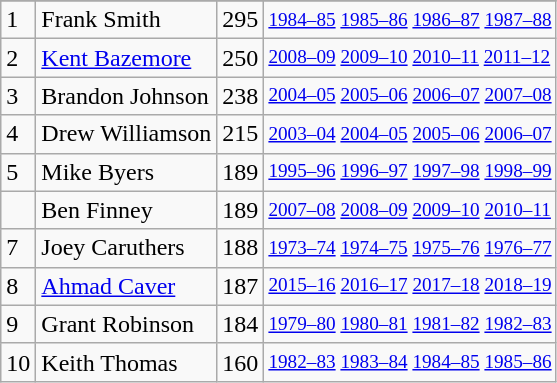<table class="wikitable">
<tr>
</tr>
<tr>
<td>1</td>
<td>Frank Smith</td>
<td>295</td>
<td style="font-size:80%;"><a href='#'>1984–85</a> <a href='#'>1985–86</a> <a href='#'>1986–87</a> <a href='#'>1987–88</a></td>
</tr>
<tr>
<td>2</td>
<td><a href='#'>Kent Bazemore</a></td>
<td>250</td>
<td style="font-size:80%;"><a href='#'>2008–09</a> <a href='#'>2009–10</a> <a href='#'>2010–11</a> <a href='#'>2011–12</a></td>
</tr>
<tr>
<td>3</td>
<td>Brandon Johnson</td>
<td>238</td>
<td style="font-size:80%;"><a href='#'>2004–05</a> <a href='#'>2005–06</a> <a href='#'>2006–07</a> <a href='#'>2007–08</a></td>
</tr>
<tr>
<td>4</td>
<td>Drew Williamson</td>
<td>215</td>
<td style="font-size:80%;"><a href='#'>2003–04</a> <a href='#'>2004–05</a> <a href='#'>2005–06</a> <a href='#'>2006–07</a></td>
</tr>
<tr>
<td>5</td>
<td>Mike Byers</td>
<td>189</td>
<td style="font-size:80%;"><a href='#'>1995–96</a> <a href='#'>1996–97</a> <a href='#'>1997–98</a> <a href='#'>1998–99</a></td>
</tr>
<tr>
<td></td>
<td>Ben Finney</td>
<td>189</td>
<td style="font-size:80%;"><a href='#'>2007–08</a> <a href='#'>2008–09</a> <a href='#'>2009–10</a> <a href='#'>2010–11</a></td>
</tr>
<tr>
<td>7</td>
<td>Joey Caruthers</td>
<td>188</td>
<td style="font-size:80%;"><a href='#'>1973–74</a> <a href='#'>1974–75</a> <a href='#'>1975–76</a> <a href='#'>1976–77</a></td>
</tr>
<tr>
<td>8</td>
<td><a href='#'>Ahmad Caver</a></td>
<td>187</td>
<td style="font-size:80%;"><a href='#'>2015–16</a> <a href='#'>2016–17</a> <a href='#'>2017–18</a> <a href='#'>2018–19</a></td>
</tr>
<tr>
<td>9</td>
<td>Grant Robinson</td>
<td>184</td>
<td style="font-size:80%;"><a href='#'>1979–80</a> <a href='#'>1980–81</a> <a href='#'>1981–82</a> <a href='#'>1982–83</a></td>
</tr>
<tr>
<td>10</td>
<td>Keith Thomas</td>
<td>160</td>
<td style="font-size:80%;"><a href='#'>1982–83</a> <a href='#'>1983–84</a> <a href='#'>1984–85</a> <a href='#'>1985–86</a></td>
</tr>
</table>
